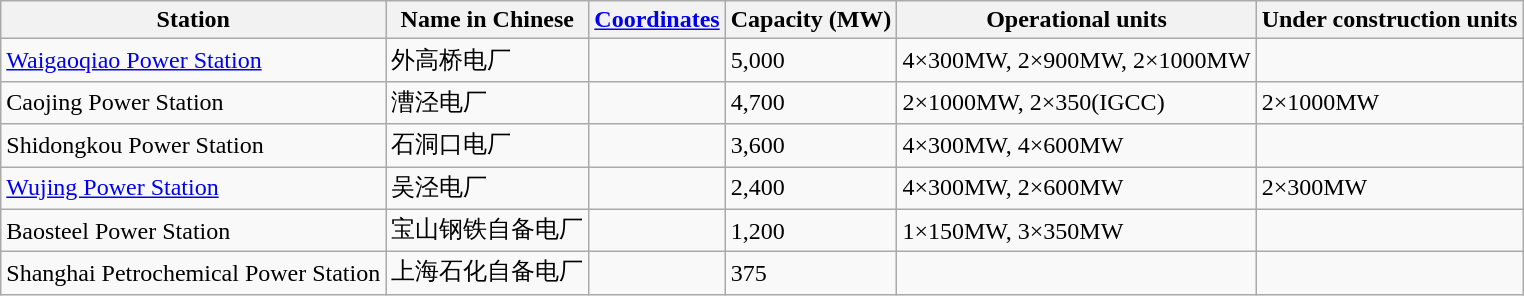<table class="wikitable sortable">
<tr>
<th>Station</th>
<th>Name in Chinese</th>
<th><a href='#'>Coordinates</a></th>
<th>Capacity (MW)</th>
<th>Operational units</th>
<th>Under construction units</th>
</tr>
<tr>
<td><a href='#'>Waigaoqiao Power Station</a></td>
<td>外高桥电厂</td>
<td></td>
<td>5,000</td>
<td>4×300MW, 2×900MW, 2×1000MW</td>
<td></td>
</tr>
<tr>
<td>Caojing Power Station</td>
<td>漕泾电厂</td>
<td></td>
<td>4,700</td>
<td>2×1000MW, 2×350(IGCC)</td>
<td>2×1000MW</td>
</tr>
<tr>
<td>Shidongkou Power Station</td>
<td>石洞口电厂</td>
<td></td>
<td>3,600</td>
<td>4×300MW, 4×600MW</td>
<td></td>
</tr>
<tr>
<td><a href='#'>Wujing Power Station</a></td>
<td>吴泾电厂</td>
<td></td>
<td>2,400</td>
<td>4×300MW, 2×600MW</td>
<td>2×300MW</td>
</tr>
<tr>
<td>Baosteel Power Station</td>
<td>宝山钢铁自备电厂</td>
<td></td>
<td>1,200</td>
<td>1×150MW, 3×350MW</td>
<td></td>
</tr>
<tr>
<td>Shanghai Petrochemical Power Station</td>
<td>上海石化自备电厂</td>
<td></td>
<td>375</td>
<td></td>
<td></td>
</tr>
</table>
